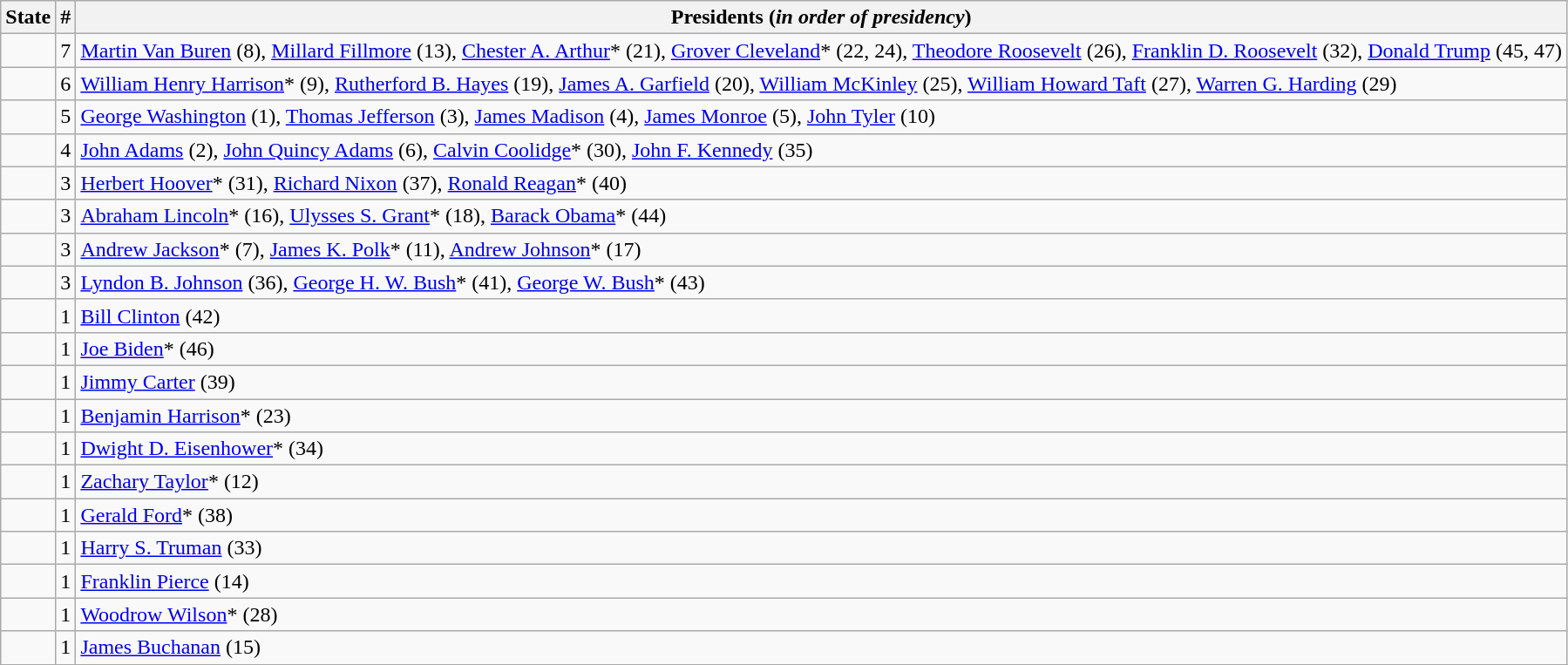<table class="sortable wikitable" style="text-align: left;">
<tr>
<th>State</th>
<th><abbr>#</abbr></th>
<th class="unsortable">Presidents (<em>in order of presidency</em>)</th>
</tr>
<tr>
<td></td>
<td>7</td>
<td><a href='#'>Martin Van Buren</a> (8), <a href='#'>Millard Fillmore</a> (13), <a href='#'>Chester A. Arthur</a>* (21), <a href='#'>Grover Cleveland</a>* (22, 24), <a href='#'>Theodore Roosevelt</a> (26), <a href='#'>Franklin D. Roosevelt</a> (32), <a href='#'>Donald Trump</a> (45, 47)</td>
</tr>
<tr>
<td></td>
<td>6</td>
<td><a href='#'>William Henry Harrison</a>* (9), <a href='#'>Rutherford B. Hayes</a> (19), <a href='#'>James A. Garfield</a> (20), <a href='#'>William McKinley</a> (25), <a href='#'>William Howard Taft</a> (27), <a href='#'>Warren G. Harding</a> (29)</td>
</tr>
<tr>
<td></td>
<td>5</td>
<td><a href='#'>George Washington</a> (1), <a href='#'>Thomas Jefferson</a> (3), <a href='#'>James Madison</a> (4), <a href='#'>James Monroe</a> (5), <a href='#'>John Tyler</a> (10)</td>
</tr>
<tr>
<td></td>
<td>4</td>
<td><a href='#'>John Adams</a> (2), <a href='#'>John Quincy Adams</a> (6), <a href='#'>Calvin Coolidge</a>* (30), <a href='#'>John F. Kennedy</a> (35)</td>
</tr>
<tr>
<td></td>
<td>3</td>
<td><a href='#'>Herbert Hoover</a>* (31), <a href='#'>Richard Nixon</a> (37), <a href='#'>Ronald Reagan</a>* (40)</td>
</tr>
<tr>
<td></td>
<td>3</td>
<td><a href='#'>Abraham Lincoln</a>* (16), <a href='#'>Ulysses S. Grant</a>* (18), <a href='#'>Barack Obama</a>* (44)</td>
</tr>
<tr>
<td></td>
<td>3</td>
<td><a href='#'>Andrew Jackson</a>* (7), <a href='#'>James K. Polk</a>* (11), <a href='#'>Andrew Johnson</a>* (17)</td>
</tr>
<tr>
<td></td>
<td>3</td>
<td><a href='#'>Lyndon B. Johnson</a> (36), <a href='#'>George H. W. Bush</a>* (41), <a href='#'>George W. Bush</a>* (43)</td>
</tr>
<tr>
<td></td>
<td>1</td>
<td><a href='#'>Bill Clinton</a> (42)</td>
</tr>
<tr>
<td></td>
<td>1</td>
<td><a href='#'>Joe Biden</a>* (46)</td>
</tr>
<tr>
<td></td>
<td>1</td>
<td><a href='#'>Jimmy Carter</a> (39)</td>
</tr>
<tr>
<td></td>
<td>1</td>
<td><a href='#'>Benjamin Harrison</a>* (23)</td>
</tr>
<tr>
<td></td>
<td>1</td>
<td><a href='#'>Dwight D. Eisenhower</a>* (34)</td>
</tr>
<tr>
<td></td>
<td>1</td>
<td><a href='#'>Zachary Taylor</a>* (12)</td>
</tr>
<tr>
<td></td>
<td>1</td>
<td><a href='#'>Gerald Ford</a>* (38)</td>
</tr>
<tr>
<td></td>
<td>1</td>
<td><a href='#'>Harry S. Truman</a> (33)</td>
</tr>
<tr>
<td nowrap></td>
<td>1</td>
<td><a href='#'>Franklin Pierce</a> (14)</td>
</tr>
<tr>
<td></td>
<td>1</td>
<td><a href='#'>Woodrow Wilson</a>* (28)</td>
</tr>
<tr>
<td></td>
<td>1</td>
<td><a href='#'>James Buchanan</a> (15)</td>
</tr>
<tr>
</tr>
</table>
